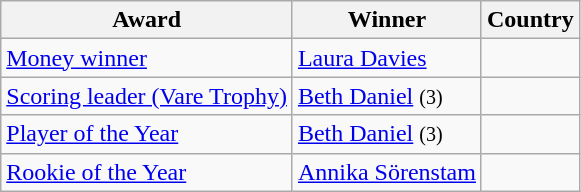<table class="wikitable">
<tr>
<th>Award</th>
<th>Winner</th>
<th>Country</th>
</tr>
<tr>
<td><a href='#'>Money winner</a></td>
<td><a href='#'>Laura Davies</a></td>
<td></td>
</tr>
<tr>
<td><a href='#'>Scoring leader (Vare Trophy)</a></td>
<td><a href='#'>Beth Daniel</a> <small>(3)</small></td>
<td></td>
</tr>
<tr>
<td><a href='#'>Player of the Year</a></td>
<td><a href='#'>Beth Daniel</a> <small>(3)</small></td>
<td></td>
</tr>
<tr>
<td><a href='#'>Rookie of the Year</a></td>
<td><a href='#'>Annika Sörenstam</a></td>
<td></td>
</tr>
</table>
